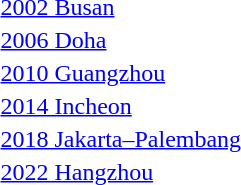<table>
<tr>
<td><a href='#'>2002 Busan</a></td>
<td></td>
<td></td>
<td></td>
</tr>
<tr>
<td rowspan=2><a href='#'>2006 Doha</a></td>
<td rowspan=2></td>
<td rowspan=2></td>
<td></td>
</tr>
<tr>
<td></td>
</tr>
<tr>
<td rowspan=2><a href='#'>2010 Guangzhou</a></td>
<td rowspan=2></td>
<td rowspan=2></td>
<td></td>
</tr>
<tr>
<td></td>
</tr>
<tr>
<td rowspan=2><a href='#'>2014 Incheon</a></td>
<td rowspan=2></td>
<td rowspan=2></td>
<td></td>
</tr>
<tr>
<td></td>
</tr>
<tr>
<td rowspan=2><a href='#'>2018 Jakarta–Palembang</a></td>
<td rowspan=2></td>
<td rowspan=2></td>
<td></td>
</tr>
<tr>
<td></td>
</tr>
<tr>
<td rowspan=2><a href='#'>2022 Hangzhou</a></td>
<td rowspan=2></td>
<td rowspan=2></td>
<td></td>
</tr>
<tr>
<td></td>
</tr>
</table>
